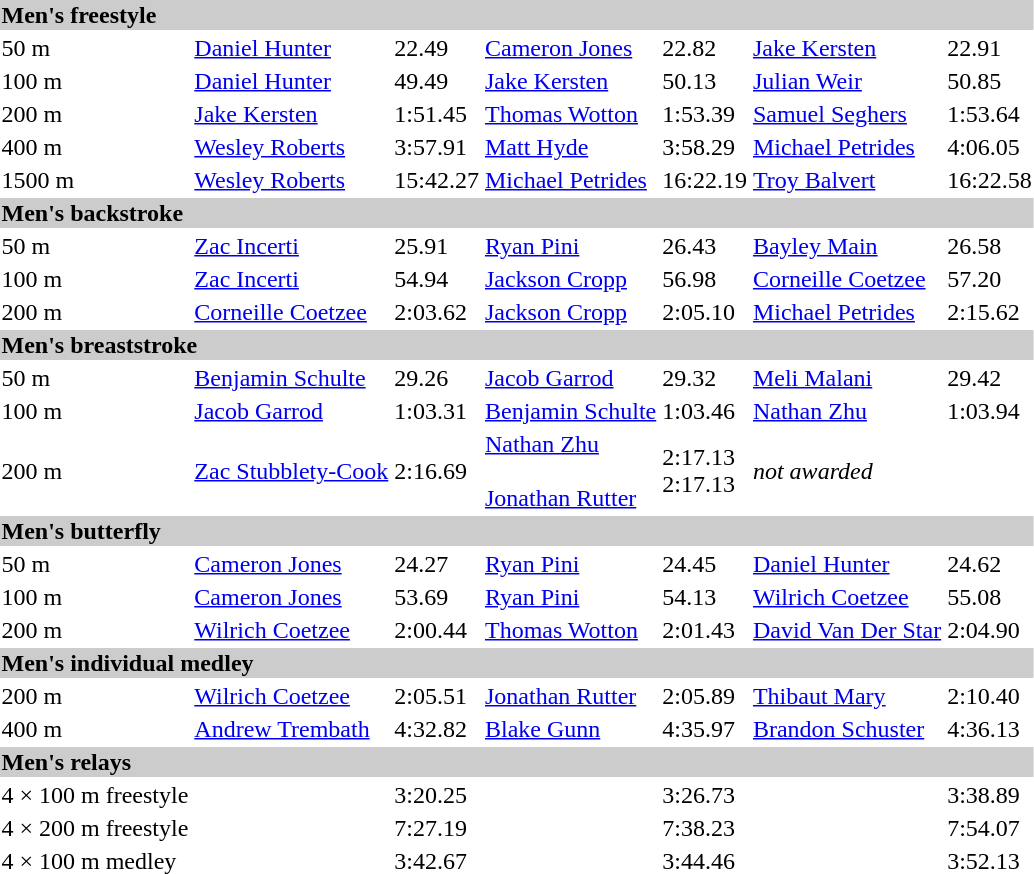<table>
<tr bgcolor="#cccccc">
<td colspan=7><strong>Men's freestyle</strong></td>
</tr>
<tr>
<td>50 m</td>
<td><a href='#'>Daniel Hunter</a> <br> </td>
<td>22.49</td>
<td><a href='#'>Cameron Jones</a> <br> </td>
<td>22.82</td>
<td><a href='#'>Jake Kersten</a> <br> </td>
<td>22.91</td>
</tr>
<tr>
<td>100 m</td>
<td><a href='#'>Daniel Hunter</a> <br> </td>
<td>49.49</td>
<td><a href='#'>Jake Kersten</a> <br> </td>
<td>50.13</td>
<td><a href='#'>Julian Weir</a> <br> </td>
<td>50.85</td>
</tr>
<tr>
<td>200 m</td>
<td><a href='#'>Jake Kersten</a> <br> </td>
<td>1:51.45</td>
<td><a href='#'>Thomas Wotton</a> <br> </td>
<td>1:53.39</td>
<td><a href='#'>Samuel Seghers</a> <br> </td>
<td>1:53.64</td>
</tr>
<tr>
<td>400 m</td>
<td><a href='#'>Wesley Roberts</a> <br> </td>
<td>3:57.91</td>
<td><a href='#'>Matt Hyde</a> <br> </td>
<td>3:58.29</td>
<td><a href='#'>Michael Petrides</a> <br> </td>
<td>4:06.05</td>
</tr>
<tr>
<td>1500 m</td>
<td><a href='#'>Wesley Roberts</a> <br> </td>
<td>15:42.27</td>
<td><a href='#'>Michael Petrides</a> <br> </td>
<td>16:22.19</td>
<td><a href='#'>Troy Balvert</a> <br> </td>
<td>16:22.58</td>
</tr>
<tr bgcolor="#cccccc">
<td colspan=7><strong>Men's backstroke</strong></td>
</tr>
<tr>
<td>50 m</td>
<td><a href='#'>Zac Incerti</a> <br> </td>
<td>25.91</td>
<td><a href='#'>Ryan Pini</a> <br> </td>
<td>26.43</td>
<td><a href='#'>Bayley Main</a> <br> </td>
<td>26.58</td>
</tr>
<tr>
<td>100 m</td>
<td><a href='#'>Zac Incerti</a> <br> </td>
<td>54.94</td>
<td><a href='#'>Jackson Cropp</a> <br> </td>
<td>56.98</td>
<td><a href='#'>Corneille Coetzee</a> <br> </td>
<td>57.20</td>
</tr>
<tr>
<td>200 m</td>
<td><a href='#'>Corneille Coetzee</a> <br> </td>
<td>2:03.62</td>
<td><a href='#'>Jackson Cropp</a> <br> </td>
<td>2:05.10</td>
<td><a href='#'>Michael Petrides</a> <br> </td>
<td>2:15.62</td>
</tr>
<tr bgcolor="#cccccc">
<td colspan=7><strong>Men's breaststroke</strong></td>
</tr>
<tr>
<td>50 m</td>
<td><a href='#'>Benjamin Schulte</a> <br> </td>
<td>29.26</td>
<td><a href='#'>Jacob Garrod</a> <br> </td>
<td>29.32</td>
<td><a href='#'>Meli Malani</a> <br> </td>
<td>29.42</td>
</tr>
<tr>
<td>100 m</td>
<td><a href='#'>Jacob Garrod</a> <br> </td>
<td>1:03.31</td>
<td><a href='#'>Benjamin Schulte</a> <br> </td>
<td>1:03.46</td>
<td><a href='#'>Nathan Zhu</a> <br> </td>
<td>1:03.94</td>
</tr>
<tr>
<td>200 m</td>
<td><a href='#'>Zac Stubblety-Cook</a> <br> </td>
<td>2:16.69</td>
<td><a href='#'>Nathan Zhu</a> <br>  <br> <a href='#'>Jonathan Rutter</a> <br> </td>
<td>2:17.13 <br> 2:17.13</td>
<td><em>not awarded</em></td>
<td></td>
</tr>
<tr bgcolor="#cccccc">
<td colspan=7><strong>Men's butterfly</strong></td>
</tr>
<tr>
<td>50 m</td>
<td><a href='#'>Cameron Jones</a> <br> </td>
<td>24.27</td>
<td><a href='#'>Ryan Pini</a> <br> </td>
<td>24.45</td>
<td><a href='#'>Daniel Hunter</a> <br> </td>
<td>24.62</td>
</tr>
<tr>
<td>100 m</td>
<td><a href='#'>Cameron Jones</a> <br> </td>
<td>53.69</td>
<td><a href='#'>Ryan Pini</a> <br> </td>
<td>54.13</td>
<td><a href='#'>Wilrich Coetzee</a> <br> </td>
<td>55.08</td>
</tr>
<tr>
<td>200 m</td>
<td><a href='#'>Wilrich Coetzee</a> <br> </td>
<td>2:00.44</td>
<td><a href='#'>Thomas Wotton</a> <br> </td>
<td>2:01.43</td>
<td><a href='#'>David Van Der Star</a> <br> </td>
<td>2:04.90</td>
</tr>
<tr bgcolor="#cccccc">
<td colspan=7><strong>Men's individual medley</strong></td>
</tr>
<tr>
<td>200 m</td>
<td><a href='#'>Wilrich Coetzee</a> <br> </td>
<td>2:05.51</td>
<td><a href='#'>Jonathan Rutter</a> <br> </td>
<td>2:05.89</td>
<td><a href='#'>Thibaut Mary</a> <br> </td>
<td>2:10.40</td>
</tr>
<tr>
<td>400 m</td>
<td><a href='#'>Andrew Trembath</a> <br> </td>
<td>4:32.82</td>
<td><a href='#'>Blake Gunn</a> <br> </td>
<td>4:35.97</td>
<td><a href='#'>Brandon Schuster</a> <br> </td>
<td>4:36.13</td>
</tr>
<tr bgcolor="#cccccc">
<td colspan=7><strong>Men's relays</strong></td>
</tr>
<tr>
<td>4 × 100 m freestyle</td>
<td valign=top></td>
<td>3:20.25</td>
<td valign=top></td>
<td>3:26.73</td>
<td valign=top></td>
<td>3:38.89</td>
</tr>
<tr>
<td>4 × 200 m freestyle</td>
<td valign=top></td>
<td>7:27.19</td>
<td valign=top></td>
<td>7:38.23</td>
<td valign=top></td>
<td>7:54.07</td>
</tr>
<tr>
<td>4 × 100 m medley</td>
<td valign=top></td>
<td>3:42.67</td>
<td valign=top></td>
<td>3:44.46</td>
<td valign=top></td>
<td>3:52.13</td>
</tr>
</table>
